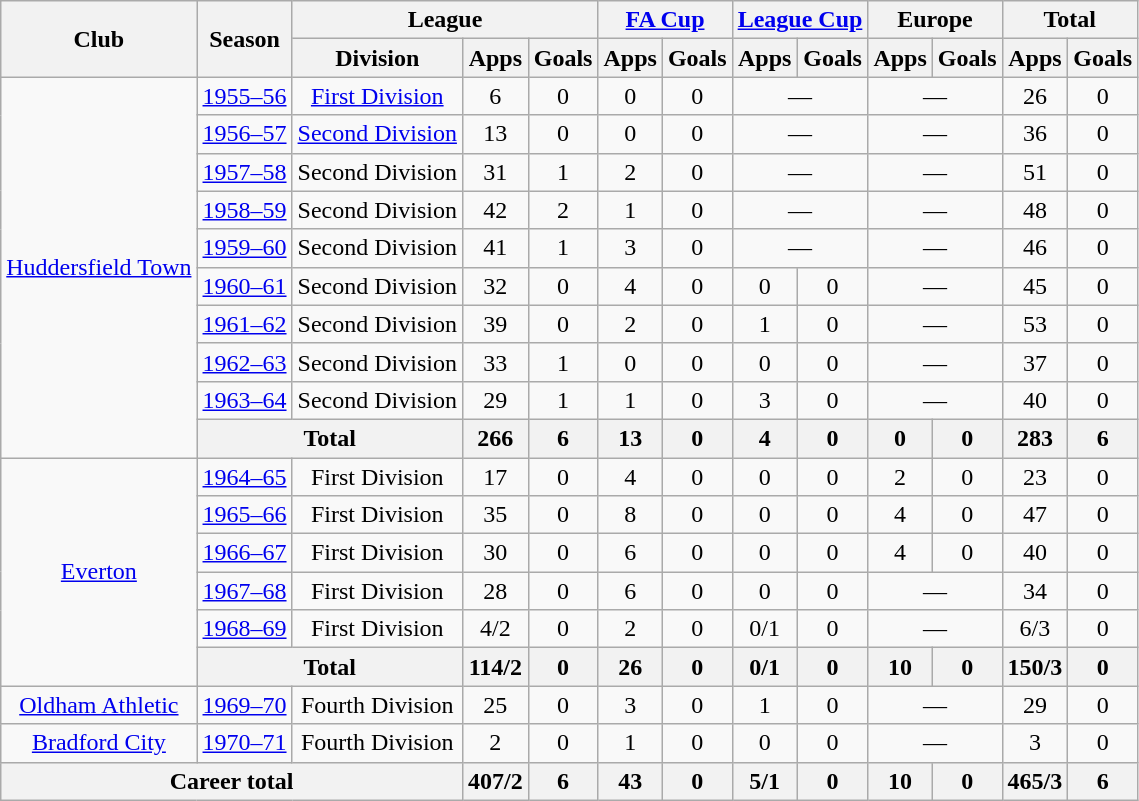<table class="wikitable" style="text-align:center">
<tr>
<th rowspan="2">Club</th>
<th rowspan="2">Season</th>
<th colspan="3">League</th>
<th colspan="2"><a href='#'>FA Cup</a></th>
<th colspan="2"><a href='#'>League Cup</a></th>
<th colspan="2">Europe</th>
<th colspan="2">Total</th>
</tr>
<tr>
<th>Division</th>
<th>Apps</th>
<th>Goals</th>
<th>Apps</th>
<th>Goals</th>
<th>Apps</th>
<th>Goals</th>
<th>Apps</th>
<th>Goals</th>
<th>Apps</th>
<th>Goals</th>
</tr>
<tr>
<td rowspan="10"><a href='#'>Huddersfield Town</a></td>
<td><a href='#'>1955–56</a></td>
<td><a href='#'>First Division</a></td>
<td>6</td>
<td>0</td>
<td>0</td>
<td>0</td>
<td colspan="2">—</td>
<td colspan="2">—</td>
<td>26</td>
<td>0</td>
</tr>
<tr>
<td><a href='#'>1956–57</a></td>
<td><a href='#'>Second Division</a></td>
<td>13</td>
<td>0</td>
<td>0</td>
<td>0</td>
<td colspan="2">—</td>
<td colspan="2">—</td>
<td>36</td>
<td>0</td>
</tr>
<tr>
<td><a href='#'>1957–58</a></td>
<td>Second Division</td>
<td>31</td>
<td>1</td>
<td>2</td>
<td>0</td>
<td colspan="2">—</td>
<td colspan="2">—</td>
<td>51</td>
<td>0</td>
</tr>
<tr>
<td><a href='#'>1958–59</a></td>
<td>Second Division</td>
<td>42</td>
<td>2</td>
<td>1</td>
<td>0</td>
<td colspan="2">—</td>
<td colspan="2">—</td>
<td>48</td>
<td>0</td>
</tr>
<tr>
<td><a href='#'>1959–60</a></td>
<td>Second Division</td>
<td>41</td>
<td>1</td>
<td>3</td>
<td>0</td>
<td colspan="2">—</td>
<td colspan="2">—</td>
<td>46</td>
<td>0</td>
</tr>
<tr>
<td><a href='#'>1960–61</a></td>
<td>Second Division</td>
<td>32</td>
<td>0</td>
<td>4</td>
<td>0</td>
<td>0</td>
<td>0</td>
<td colspan="2">—</td>
<td>45</td>
<td>0</td>
</tr>
<tr>
<td><a href='#'>1961–62</a></td>
<td>Second Division</td>
<td>39</td>
<td>0</td>
<td>2</td>
<td>0</td>
<td>1</td>
<td>0</td>
<td colspan="2">—</td>
<td>53</td>
<td>0</td>
</tr>
<tr>
<td><a href='#'>1962–63</a></td>
<td>Second Division</td>
<td>33</td>
<td>1</td>
<td>0</td>
<td>0</td>
<td>0</td>
<td>0</td>
<td colspan="2">—</td>
<td>37</td>
<td>0</td>
</tr>
<tr>
<td><a href='#'>1963–64</a></td>
<td>Second Division</td>
<td>29</td>
<td>1</td>
<td>1</td>
<td>0</td>
<td>3</td>
<td>0</td>
<td colspan="2">—</td>
<td>40</td>
<td>0</td>
</tr>
<tr>
<th colspan="2">Total</th>
<th>266</th>
<th>6</th>
<th>13</th>
<th>0</th>
<th>4</th>
<th>0</th>
<th>0</th>
<th>0</th>
<th>283</th>
<th>6</th>
</tr>
<tr>
<td rowspan="6"><a href='#'>Everton</a></td>
<td><a href='#'>1964–65</a></td>
<td>First Division</td>
<td>17</td>
<td>0</td>
<td>4</td>
<td>0</td>
<td>0</td>
<td>0</td>
<td>2</td>
<td>0</td>
<td>23</td>
<td>0</td>
</tr>
<tr>
<td><a href='#'>1965–66</a></td>
<td>First Division</td>
<td>35</td>
<td>0</td>
<td>8</td>
<td>0</td>
<td>0</td>
<td>0</td>
<td>4</td>
<td>0</td>
<td>47</td>
<td>0</td>
</tr>
<tr>
<td><a href='#'>1966–67</a></td>
<td>First Division</td>
<td>30</td>
<td>0</td>
<td>6</td>
<td>0</td>
<td>0</td>
<td>0</td>
<td>4</td>
<td>0</td>
<td>40</td>
<td>0</td>
</tr>
<tr>
<td><a href='#'>1967–68</a></td>
<td>First Division</td>
<td>28</td>
<td>0</td>
<td>6</td>
<td>0</td>
<td>0</td>
<td>0</td>
<td colspan="2">—</td>
<td>34</td>
<td>0</td>
</tr>
<tr>
<td><a href='#'>1968–69</a></td>
<td>First Division</td>
<td>4/2</td>
<td>0</td>
<td>2</td>
<td>0</td>
<td>0/1</td>
<td>0</td>
<td colspan="2">—</td>
<td>6/3</td>
<td>0</td>
</tr>
<tr>
<th colspan="2">Total</th>
<th>114/2</th>
<th>0</th>
<th>26</th>
<th>0</th>
<th>0/1</th>
<th>0</th>
<th>10</th>
<th>0</th>
<th>150/3</th>
<th>0</th>
</tr>
<tr>
<td><a href='#'>Oldham Athletic</a></td>
<td><a href='#'>1969–70</a></td>
<td>Fourth Division</td>
<td>25</td>
<td>0</td>
<td>3</td>
<td>0</td>
<td>1</td>
<td>0</td>
<td colspan="2">—</td>
<td>29</td>
<td>0</td>
</tr>
<tr>
<td><a href='#'>Bradford City</a></td>
<td><a href='#'>1970–71</a></td>
<td>Fourth Division</td>
<td>2</td>
<td>0</td>
<td>1</td>
<td>0</td>
<td>0</td>
<td>0</td>
<td colspan="2">—</td>
<td>3</td>
<td>0</td>
</tr>
<tr>
<th colspan="3">Career total</th>
<th>407/2</th>
<th>6</th>
<th>43</th>
<th>0</th>
<th>5/1</th>
<th>0</th>
<th>10</th>
<th>0</th>
<th>465/3</th>
<th>6</th>
</tr>
</table>
